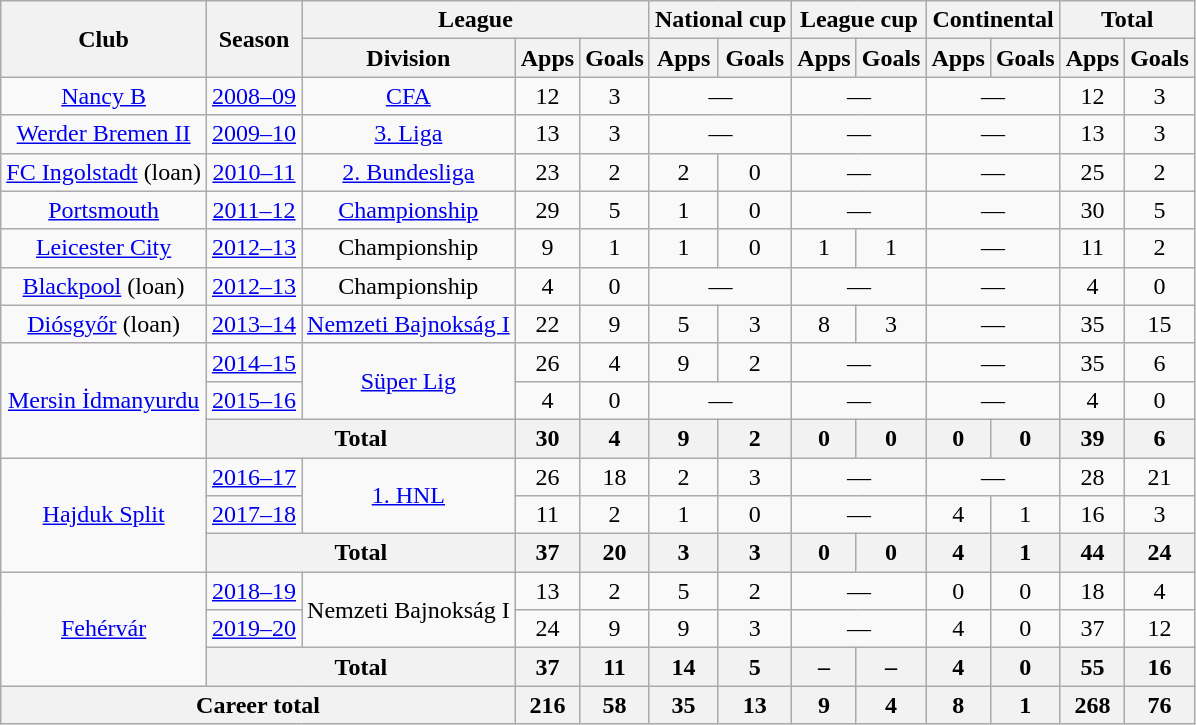<table class="wikitable" style="text-align:center">
<tr>
<th rowspan="2">Club</th>
<th rowspan="2">Season</th>
<th colspan="3">League</th>
<th colspan="2">National cup</th>
<th colspan="2">League cup</th>
<th colspan="2">Continental</th>
<th colspan="2">Total</th>
</tr>
<tr>
<th>Division</th>
<th>Apps</th>
<th>Goals</th>
<th>Apps</th>
<th>Goals</th>
<th>Apps</th>
<th>Goals</th>
<th>Apps</th>
<th>Goals</th>
<th>Apps</th>
<th>Goals</th>
</tr>
<tr>
<td><a href='#'>Nancy B</a></td>
<td><a href='#'>2008–09</a></td>
<td><a href='#'>CFA</a></td>
<td>12</td>
<td>3</td>
<td colspan="2">—</td>
<td colspan="2">—</td>
<td colspan="2">—</td>
<td>12</td>
<td>3</td>
</tr>
<tr>
<td><a href='#'>Werder Bremen II</a></td>
<td><a href='#'>2009–10</a></td>
<td><a href='#'>3. Liga</a></td>
<td>13</td>
<td>3</td>
<td colspan="2">—</td>
<td colspan="2">—</td>
<td colspan="2">—</td>
<td>13</td>
<td>3</td>
</tr>
<tr>
<td><a href='#'>FC Ingolstadt</a> (loan)</td>
<td><a href='#'>2010–11</a></td>
<td><a href='#'>2. Bundesliga</a></td>
<td>23</td>
<td>2</td>
<td>2</td>
<td>0</td>
<td colspan="2">—</td>
<td colspan="2">—</td>
<td>25</td>
<td>2</td>
</tr>
<tr>
<td><a href='#'>Portsmouth</a></td>
<td><a href='#'>2011–12</a></td>
<td><a href='#'>Championship</a></td>
<td>29</td>
<td>5</td>
<td>1</td>
<td>0</td>
<td colspan="2">—</td>
<td colspan="2">—</td>
<td>30</td>
<td>5</td>
</tr>
<tr>
<td><a href='#'>Leicester City</a></td>
<td><a href='#'>2012–13</a></td>
<td>Championship</td>
<td>9</td>
<td>1</td>
<td>1</td>
<td>0</td>
<td>1</td>
<td>1</td>
<td colspan="2">—</td>
<td>11</td>
<td>2</td>
</tr>
<tr>
<td><a href='#'>Blackpool</a> (loan)</td>
<td><a href='#'>2012–13</a></td>
<td>Championship</td>
<td>4</td>
<td>0</td>
<td colspan="2">—</td>
<td colspan="2">—</td>
<td colspan="2">—</td>
<td>4</td>
<td>0</td>
</tr>
<tr>
<td><a href='#'>Diósgyőr</a> (loan)</td>
<td><a href='#'>2013–14</a></td>
<td><a href='#'>Nemzeti Bajnokság I</a></td>
<td>22</td>
<td>9</td>
<td>5</td>
<td>3</td>
<td>8</td>
<td>3</td>
<td colspan="2">—</td>
<td>35</td>
<td>15</td>
</tr>
<tr>
<td rowspan="3"><a href='#'>Mersin İdmanyurdu</a></td>
<td><a href='#'>2014–15</a></td>
<td rowspan="2"><a href='#'>Süper Lig</a></td>
<td>26</td>
<td>4</td>
<td>9</td>
<td>2</td>
<td colspan="2">—</td>
<td colspan="2">—</td>
<td>35</td>
<td>6</td>
</tr>
<tr>
<td><a href='#'>2015–16</a></td>
<td>4</td>
<td>0</td>
<td colspan="2">—</td>
<td colspan="2">—</td>
<td colspan="2">—</td>
<td>4</td>
<td>0</td>
</tr>
<tr>
<th colspan="2">Total</th>
<th>30</th>
<th>4</th>
<th>9</th>
<th>2</th>
<th>0</th>
<th>0</th>
<th>0</th>
<th>0</th>
<th>39</th>
<th>6</th>
</tr>
<tr>
<td rowspan="3"><a href='#'>Hajduk Split</a></td>
<td><a href='#'>2016–17</a></td>
<td rowspan="2"><a href='#'>1. HNL</a></td>
<td>26</td>
<td>18</td>
<td>2</td>
<td>3</td>
<td colspan="2">—</td>
<td colspan="2">—</td>
<td>28</td>
<td>21</td>
</tr>
<tr>
<td><a href='#'>2017–18</a></td>
<td>11</td>
<td>2</td>
<td>1</td>
<td>0</td>
<td colspan="2">—</td>
<td>4</td>
<td>1</td>
<td>16</td>
<td>3</td>
</tr>
<tr>
<th colspan="2">Total</th>
<th>37</th>
<th>20</th>
<th>3</th>
<th>3</th>
<th>0</th>
<th>0</th>
<th>4</th>
<th>1</th>
<th>44</th>
<th>24</th>
</tr>
<tr>
<td rowspan="3"><a href='#'>Fehérvár</a></td>
<td><a href='#'>2018–19</a></td>
<td rowspan="2">Nemzeti Bajnokság I</td>
<td>13</td>
<td>2</td>
<td>5</td>
<td>2</td>
<td colspan="2">—</td>
<td>0</td>
<td>0</td>
<td>18</td>
<td>4</td>
</tr>
<tr>
<td><a href='#'>2019–20</a></td>
<td>24</td>
<td>9</td>
<td>9</td>
<td>3</td>
<td colspan="2">—</td>
<td>4</td>
<td>0</td>
<td>37</td>
<td>12</td>
</tr>
<tr>
<th colspan="2">Total</th>
<th>37</th>
<th>11</th>
<th>14</th>
<th>5</th>
<th>–</th>
<th>–</th>
<th>4</th>
<th>0</th>
<th>55</th>
<th>16</th>
</tr>
<tr>
<th colspan="3">Career total</th>
<th>216</th>
<th>58</th>
<th>35</th>
<th>13</th>
<th>9</th>
<th>4</th>
<th>8</th>
<th>1</th>
<th>268</th>
<th>76</th>
</tr>
</table>
